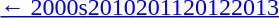<table id=toc class=toc summary=Contents>
<tr>
<th></th>
</tr>
<tr>
<td align=center><a href='#'>← 2000s</a><a href='#'>2010</a><a href='#'>2011</a><a href='#'>2012</a><a href='#'>2013</a></td>
</tr>
</table>
